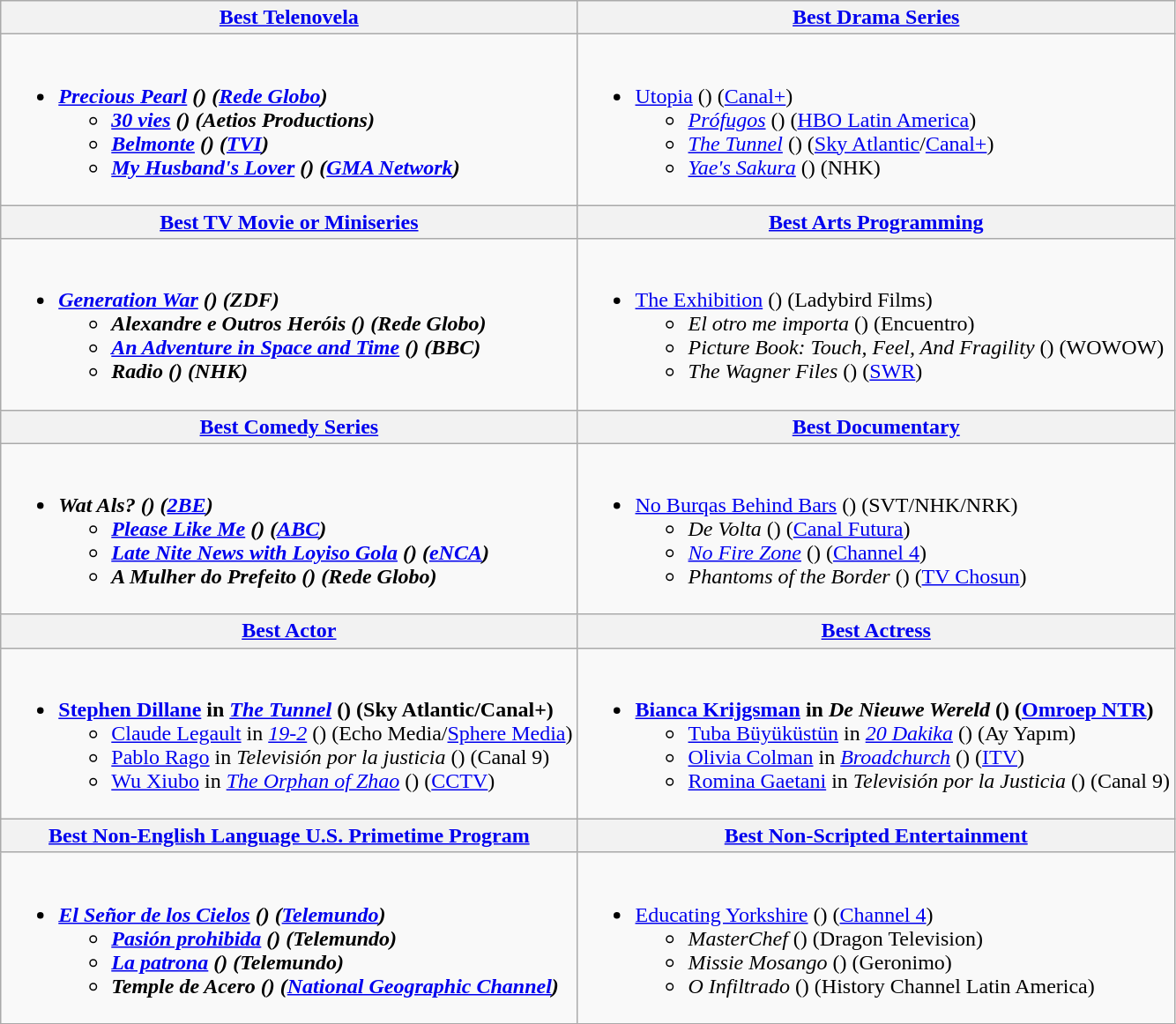<table class="wikitable">
<tr>
<th style:"width:50%"><a href='#'>Best Telenovela</a></th>
<th style:"width:50%"><a href='#'>Best Drama Series</a></th>
</tr>
<tr>
<td valign="top"><br><ul><li><strong><em><a href='#'>Precious Pearl</a><em> () (<a href='#'>Rede Globo</a>)<strong><ul><li></em><a href='#'>30 vies</a><em> () (Aetios Productions)</li><li></em><a href='#'>Belmonte</a><em> () (<a href='#'>TVI</a>)</li><li></em><a href='#'>My Husband's Lover</a><em> () (<a href='#'>GMA Network</a>)</li></ul></li></ul></td>
<td valign="top"><br><ul><li></em></strong><a href='#'>Utopia</a></em> () (<a href='#'>Canal+</a>)</strong><ul><li><em><a href='#'>Prófugos</a></em> () (<a href='#'>HBO Latin America</a>)</li><li><em><a href='#'>The Tunnel</a></em> () (<a href='#'>Sky Atlantic</a>/<a href='#'>Canal+</a>)</li><li><em><a href='#'>Yae's Sakura</a></em> () (NHK)</li></ul></li></ul></td>
</tr>
<tr>
<th style:"width:50%"><a href='#'>Best TV Movie or Miniseries</a></th>
<th style:"width:50%"><a href='#'>Best Arts Programming</a></th>
</tr>
<tr>
<td valign="top"><br><ul><li><strong><em><a href='#'>Generation War</a><em> () (ZDF)<strong><ul><li></em>Alexandre e Outros Heróis<em> () (Rede Globo)</li><li></em><a href='#'>An Adventure in Space and Time</a><em> () (BBC)</li><li></em>Radio<em> () (NHK)</li></ul></li></ul></td>
<td valign="top"><br><ul><li></em></strong><a href='#'>The Exhibition</a></em> () (Ladybird Films)</strong><ul><li><em>El otro me importa</em> () (Encuentro)</li><li><em>Picture Book: Touch, Feel, And Fragility</em> () (WOWOW)</li><li><em>The Wagner Files</em> () (<a href='#'>SWR</a>)</li></ul></li></ul></td>
</tr>
<tr>
<th style:"width:50%"><a href='#'>Best Comedy Series</a></th>
<th style:"width:50%"><a href='#'>Best Documentary</a></th>
</tr>
<tr>
<td valign="top"><br><ul><li><strong><em>Wat Als?<em> () (<a href='#'>2BE</a>)<strong><ul><li></em><a href='#'>Please Like Me</a><em> () (<a href='#'>ABC</a>)</li><li></em><a href='#'>Late Nite News with Loyiso Gola</a><em> () (<a href='#'>eNCA</a>)</li><li></em>A Mulher do Prefeito<em> () (Rede Globo)</li></ul></li></ul></td>
<td valign="top"><br><ul><li></em></strong><a href='#'>No Burqas Behind Bars</a></em> () (SVT/NHK/NRK)</strong><ul><li><em>De Volta</em> () (<a href='#'>Canal Futura</a>)</li><li><em><a href='#'>No Fire Zone</a></em> () (<a href='#'>Channel 4</a>)</li><li><em>Phantoms of the Border</em> () (<a href='#'>TV Chosun</a>)</li></ul></li></ul></td>
</tr>
<tr>
<th style:"width:50%"><a href='#'>Best Actor</a></th>
<th style:"width:50%"><a href='#'>Best Actress</a></th>
</tr>
<tr>
<td valign="top"><br><ul><li><strong><a href='#'>Stephen Dillane</a> in <em><a href='#'>The Tunnel</a></em> () (Sky Atlantic/Canal+)</strong><ul><li><a href='#'>Claude Legault</a> in <em><a href='#'>19-2</a></em> () (Echo Media/<a href='#'>Sphere Media</a>)</li><li><a href='#'>Pablo Rago</a> in <em>Televisión por la justicia</em> () (Canal 9)</li><li><a href='#'>Wu Xiubo</a> in <em><a href='#'>The Orphan of Zhao</a></em> () (<a href='#'>CCTV</a>)</li></ul></li></ul></td>
<td valign="top"><br><ul><li><strong><a href='#'>Bianca Krijgsman</a> in <em>De Nieuwe Wereld</em> () (<a href='#'>Omroep NTR</a>)</strong><ul><li><a href='#'>Tuba Büyüküstün</a> in <em><a href='#'>20 Dakika</a></em> () (Ay Yapım)</li><li><a href='#'>Olivia Colman</a> in <em><a href='#'>Broadchurch</a></em> () (<a href='#'>ITV</a>)</li><li><a href='#'>Romina Gaetani</a> in <em>Televisión por la Justicia</em> () (Canal 9)</li></ul></li></ul></td>
</tr>
<tr>
<th style:"width:50%"><a href='#'>Best Non-English Language U.S. Primetime Program</a></th>
<th style:"width:50%"><a href='#'>Best Non-Scripted Entertainment</a></th>
</tr>
<tr>
<td valign="top"><br><ul><li><strong><em><a href='#'>El Señor de los Cielos</a> <em> () (<a href='#'>Telemundo</a>)<strong><ul><li></em><a href='#'>Pasión prohibida</a><em> () (Telemundo)</li><li></em><a href='#'>La patrona</a><em> () (Telemundo)</li><li></em>Temple de Acero<em> () (<a href='#'>National Geographic Channel</a>)</li></ul></li></ul></td>
<td valign="top"><br><ul><li></em></strong><a href='#'>Educating Yorkshire</a></em> () (<a href='#'>Channel 4</a>)</strong><ul><li><em>MasterChef</em> () (Dragon Television)</li><li><em>Missie Mosango</em> () (Geronimo)</li><li><em>O Infiltrado</em> () (History Channel Latin America)</li></ul></li></ul></td>
</tr>
<tr>
</tr>
</table>
